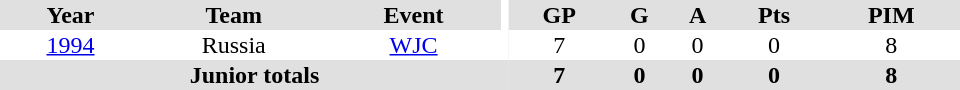<table border="0" cellpadding="1" cellspacing="0" ID="Table3" style="text-align:center; width:40em">
<tr bgcolor="#e0e0e0">
<th>Year</th>
<th>Team</th>
<th>Event</th>
<th rowspan="102" bgcolor="#ffffff"></th>
<th>GP</th>
<th>G</th>
<th>A</th>
<th>Pts</th>
<th>PIM</th>
</tr>
<tr>
<td><a href='#'>1994</a></td>
<td>Russia</td>
<td><a href='#'>WJC</a></td>
<td>7</td>
<td>0</td>
<td>0</td>
<td>0</td>
<td>8</td>
</tr>
<tr bgcolor="#e0e0e0">
<th colspan="4">Junior totals</th>
<th>7</th>
<th>0</th>
<th>0</th>
<th>0</th>
<th>8</th>
</tr>
</table>
